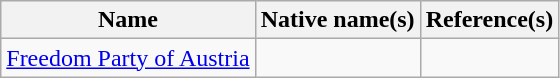<table class="wikitable">
<tr>
<th>Name</th>
<th>Native name(s)</th>
<th>Reference(s)</th>
</tr>
<tr>
<td><a href='#'>Freedom Party of Austria</a></td>
<td></td>
<td></td>
</tr>
</table>
